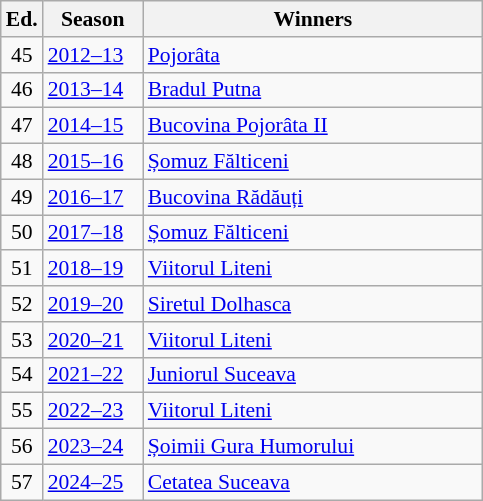<table class="wikitable" style="font-size:90%">
<tr>
<th><abbr>Ed.</abbr></th>
<th width="60">Season</th>
<th width="220">Winners</th>
</tr>
<tr>
<td align=center>45</td>
<td><a href='#'>2012–13</a></td>
<td><a href='#'>Pojorâta</a></td>
</tr>
<tr>
<td align=center>46</td>
<td><a href='#'>2013–14</a></td>
<td><a href='#'>Bradul Putna</a></td>
</tr>
<tr>
<td align=center>47</td>
<td><a href='#'>2014–15</a></td>
<td><a href='#'>Bucovina Pojorâta II</a></td>
</tr>
<tr>
<td align=center>48</td>
<td><a href='#'>2015–16</a></td>
<td><a href='#'>Șomuz Fălticeni</a></td>
</tr>
<tr>
<td align=center>49</td>
<td><a href='#'>2016–17</a></td>
<td><a href='#'>Bucovina Rădăuți</a></td>
</tr>
<tr>
<td align=center>50</td>
<td><a href='#'>2017–18</a></td>
<td><a href='#'>Șomuz Fălticeni</a></td>
</tr>
<tr>
<td align=center>51</td>
<td><a href='#'>2018–19</a></td>
<td><a href='#'>Viitorul Liteni</a></td>
</tr>
<tr>
<td align=center>52</td>
<td><a href='#'>2019–20</a></td>
<td><a href='#'>Siretul Dolhasca</a></td>
</tr>
<tr>
<td align=center>53</td>
<td><a href='#'>2020–21</a></td>
<td><a href='#'>Viitorul Liteni</a></td>
</tr>
<tr>
<td align=center>54</td>
<td><a href='#'>2021–22</a></td>
<td><a href='#'>Juniorul Suceava</a></td>
</tr>
<tr>
<td align=center>55</td>
<td><a href='#'>2022–23</a></td>
<td><a href='#'>Viitorul Liteni</a></td>
</tr>
<tr>
<td align=center>56</td>
<td><a href='#'>2023–24</a></td>
<td><a href='#'>Șoimii Gura Humorului</a></td>
</tr>
<tr>
<td align=center>57</td>
<td><a href='#'>2024–25</a></td>
<td><a href='#'>Cetatea Suceava</a></td>
</tr>
</table>
